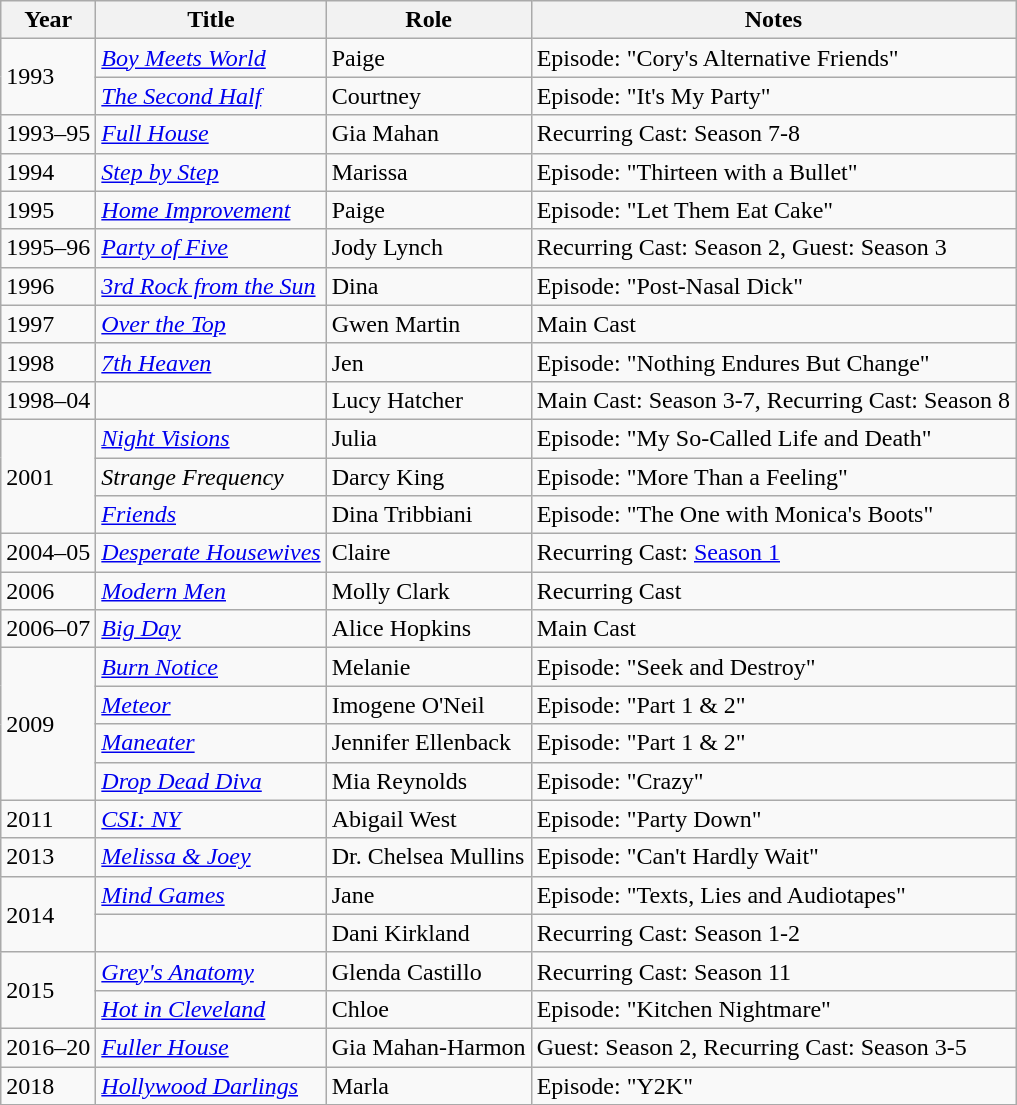<table class="wikitable sortable">
<tr>
<th>Year</th>
<th>Title</th>
<th>Role</th>
<th>Notes</th>
</tr>
<tr>
<td rowspan="2">1993</td>
<td><em><a href='#'>Boy Meets World</a></em></td>
<td>Paige</td>
<td>Episode: "Cory's Alternative Friends"</td>
</tr>
<tr>
<td><em><a href='#'>The Second Half</a></em></td>
<td>Courtney</td>
<td>Episode: "It's My Party"</td>
</tr>
<tr>
<td>1993–95</td>
<td><em><a href='#'>Full House</a></em></td>
<td>Gia Mahan</td>
<td>Recurring Cast: Season 7-8</td>
</tr>
<tr>
<td>1994</td>
<td><em><a href='#'>Step by Step</a></em></td>
<td>Marissa</td>
<td>Episode: "Thirteen with a Bullet"</td>
</tr>
<tr>
<td>1995</td>
<td><em><a href='#'>Home Improvement</a></em></td>
<td>Paige</td>
<td>Episode: "Let Them Eat Cake"</td>
</tr>
<tr>
<td>1995–96</td>
<td><em><a href='#'>Party of Five</a></em></td>
<td>Jody Lynch</td>
<td>Recurring Cast: Season 2, Guest: Season 3</td>
</tr>
<tr>
<td>1996</td>
<td><em><a href='#'>3rd Rock from the Sun</a></em></td>
<td>Dina</td>
<td>Episode: "Post-Nasal Dick"</td>
</tr>
<tr>
<td>1997</td>
<td><em><a href='#'>Over the Top</a></em></td>
<td>Gwen Martin</td>
<td>Main Cast</td>
</tr>
<tr>
<td>1998</td>
<td><em><a href='#'>7th Heaven</a></em></td>
<td>Jen</td>
<td>Episode: "Nothing Endures But Change"</td>
</tr>
<tr>
<td>1998–04</td>
<td><em></em></td>
<td>Lucy Hatcher</td>
<td>Main Cast: Season 3-7, Recurring Cast: Season 8</td>
</tr>
<tr>
<td rowspan="3">2001</td>
<td><em><a href='#'>Night Visions</a></em></td>
<td>Julia</td>
<td>Episode: "My So-Called Life and Death"</td>
</tr>
<tr>
<td><em>Strange Frequency</em></td>
<td>Darcy King</td>
<td>Episode: "More Than a Feeling"</td>
</tr>
<tr>
<td><em><a href='#'>Friends</a></em></td>
<td>Dina Tribbiani</td>
<td>Episode: "The One with Monica's Boots"</td>
</tr>
<tr>
<td>2004–05</td>
<td><em><a href='#'>Desperate Housewives</a></em></td>
<td>Claire</td>
<td>Recurring Cast: <a href='#'>Season 1</a></td>
</tr>
<tr>
<td>2006</td>
<td><em><a href='#'>Modern Men</a></em></td>
<td>Molly Clark</td>
<td>Recurring Cast</td>
</tr>
<tr>
<td>2006–07</td>
<td><em><a href='#'>Big Day</a></em></td>
<td>Alice Hopkins</td>
<td>Main Cast</td>
</tr>
<tr>
<td rowspan="4">2009</td>
<td><em><a href='#'>Burn Notice</a></em></td>
<td>Melanie</td>
<td>Episode: "Seek and Destroy"</td>
</tr>
<tr>
<td><em><a href='#'>Meteor</a></em></td>
<td>Imogene O'Neil</td>
<td>Episode: "Part 1 & 2"</td>
</tr>
<tr>
<td><em><a href='#'>Maneater</a></em></td>
<td>Jennifer Ellenback</td>
<td>Episode: "Part 1 & 2"</td>
</tr>
<tr>
<td><em><a href='#'>Drop Dead Diva</a></em></td>
<td>Mia Reynolds</td>
<td>Episode: "Crazy"</td>
</tr>
<tr>
<td>2011</td>
<td><em><a href='#'>CSI: NY</a></em></td>
<td>Abigail West</td>
<td>Episode: "Party Down"</td>
</tr>
<tr>
<td>2013</td>
<td><em><a href='#'>Melissa & Joey</a></em></td>
<td>Dr. Chelsea Mullins</td>
<td>Episode: "Can't Hardly Wait"</td>
</tr>
<tr>
<td rowspan="2">2014</td>
<td><em><a href='#'>Mind Games</a></em></td>
<td>Jane</td>
<td>Episode: "Texts, Lies and Audiotapes"</td>
</tr>
<tr>
<td><em></em></td>
<td>Dani Kirkland</td>
<td>Recurring Cast: Season 1-2</td>
</tr>
<tr>
<td rowspan="2">2015</td>
<td><em><a href='#'>Grey's Anatomy</a></em></td>
<td>Glenda Castillo</td>
<td>Recurring Cast: Season 11</td>
</tr>
<tr>
<td><em><a href='#'>Hot in Cleveland</a></em></td>
<td>Chloe</td>
<td>Episode: "Kitchen Nightmare"</td>
</tr>
<tr>
<td>2016–20</td>
<td><em><a href='#'>Fuller House</a></em></td>
<td>Gia Mahan-Harmon</td>
<td>Guest: Season 2, Recurring Cast: Season 3-5</td>
</tr>
<tr>
<td>2018</td>
<td><em><a href='#'>Hollywood Darlings</a></em></td>
<td>Marla</td>
<td>Episode: "Y2K"</td>
</tr>
</table>
